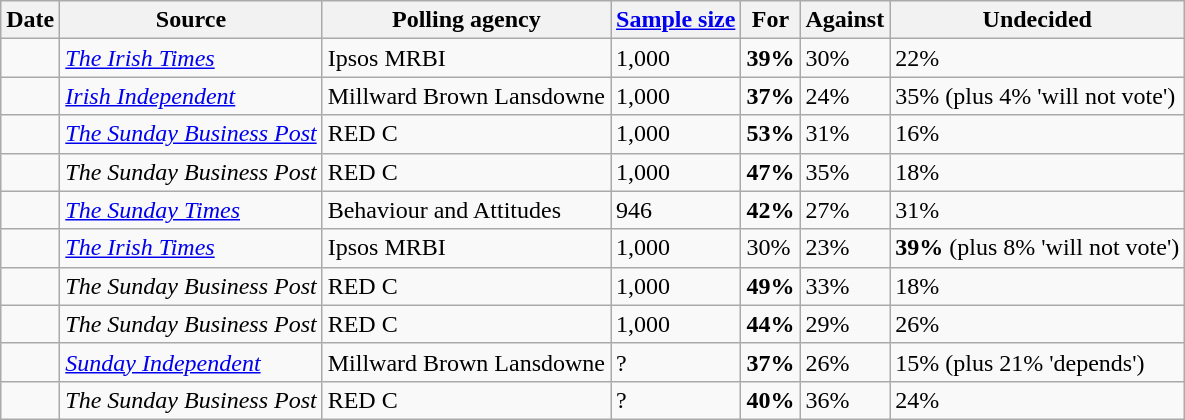<table class="wikitable" style="text-align:left">
<tr>
<th>Date</th>
<th>Source</th>
<th>Polling agency</th>
<th><a href='#'>Sample size</a></th>
<th>For</th>
<th>Against</th>
<th>Undecided</th>
</tr>
<tr>
<td></td>
<td><em><a href='#'>The Irish Times</a></em></td>
<td>Ipsos MRBI</td>
<td>1,000</td>
<td><strong>39%</strong></td>
<td>30%</td>
<td>22%</td>
</tr>
<tr>
<td></td>
<td><em><a href='#'>Irish Independent</a></em></td>
<td>Millward Brown Lansdowne</td>
<td>1,000</td>
<td><strong>37%</strong></td>
<td>24%</td>
<td>35% (plus 4% 'will not vote')</td>
</tr>
<tr>
<td></td>
<td><em><a href='#'>The Sunday Business Post</a></em></td>
<td>RED C</td>
<td>1,000</td>
<td><strong>53%</strong></td>
<td>31%</td>
<td>16%</td>
</tr>
<tr>
<td></td>
<td><em>The Sunday Business Post</em></td>
<td>RED C</td>
<td>1,000</td>
<td><strong>47%</strong></td>
<td>35%</td>
<td>18%</td>
</tr>
<tr>
<td></td>
<td><em><a href='#'>The Sunday Times</a></em></td>
<td>Behaviour and Attitudes</td>
<td>946</td>
<td><strong>42%</strong></td>
<td>27%</td>
<td>31%</td>
</tr>
<tr>
<td></td>
<td><em><a href='#'>The Irish Times</a></em></td>
<td>Ipsos MRBI</td>
<td>1,000</td>
<td>30%</td>
<td>23%</td>
<td><strong>39%</strong> (plus 8% 'will not vote')</td>
</tr>
<tr>
<td></td>
<td><em>The Sunday Business Post</em></td>
<td>RED C</td>
<td>1,000</td>
<td><strong>49%</strong></td>
<td>33%</td>
<td>18%</td>
</tr>
<tr>
<td></td>
<td><em>The Sunday Business Post</em></td>
<td>RED C</td>
<td>1,000</td>
<td><strong>44%</strong></td>
<td>29%</td>
<td>26%</td>
</tr>
<tr>
<td></td>
<td><em><a href='#'>Sunday Independent</a></em></td>
<td>Millward Brown Lansdowne</td>
<td>?</td>
<td><strong>37%</strong></td>
<td>26%</td>
<td>15% (plus 21% 'depends')</td>
</tr>
<tr>
<td></td>
<td><em>The Sunday Business Post</em></td>
<td>RED C</td>
<td>?</td>
<td><strong>40%</strong></td>
<td>36%</td>
<td>24%</td>
</tr>
</table>
